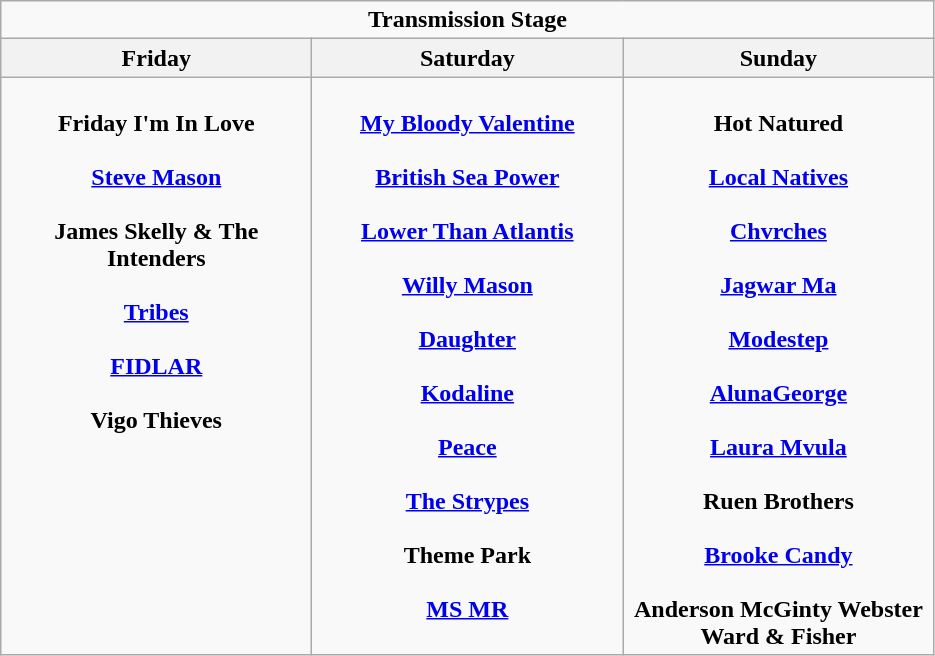<table class="wikitable">
<tr>
<td colspan="3" style="text-align:center;"><strong>Transmission Stage</strong></td>
</tr>
<tr>
<th>Friday</th>
<th>Saturday</th>
<th>Sunday</th>
</tr>
<tr>
<td style="text-align:center; vertical-align:top; width:200px;"><br><strong>Friday I'm In Love</strong>
<br>
<br> <strong><a href='#'>Steve Mason</a></strong>
<br>
<br> <strong>James Skelly & The Intenders</strong>
<br>
<br> <strong><a href='#'>Tribes</a></strong>
<br>
<br> <strong><a href='#'>FIDLAR</a></strong>
<br>
<br> <strong>Vigo Thieves</strong>
<br></td>
<td style="text-align:center; vertical-align:top; width:200px;"><br><strong><a href='#'>My Bloody Valentine</a></strong>
<br>
<br> <strong><a href='#'>British Sea Power</a></strong>
<br>
<br> <strong><a href='#'>Lower Than Atlantis</a></strong>
<br>
<br> <strong><a href='#'>Willy Mason</a></strong>
<br>
<br> <strong><a href='#'>Daughter</a></strong>
<br>
<br> <strong><a href='#'>Kodaline</a></strong>
<br>
<br> <strong><a href='#'>Peace</a></strong>
<br>
<br> <strong><a href='#'>The Strypes</a></strong>
<br>
<br> <strong>Theme Park</strong>
<br>
<br> <strong><a href='#'>MS MR</a></strong>
<br></td>
<td style="text-align:center; vertical-align:top; width:200px;"><br><strong>Hot Natured</strong>
<br>
<br> <strong><a href='#'>Local Natives</a></strong>
<br>
<br> <strong><a href='#'>Chvrches</a></strong>
<br>
<br> <strong><a href='#'>Jagwar Ma</a></strong>
<br>
<br> <strong><a href='#'>Modestep</a></strong>
<br>
<br> <strong><a href='#'>AlunaGeorge</a></strong>
<br>
<br> <strong><a href='#'>Laura Mvula</a></strong>
<br>
<br> <strong>Ruen Brothers</strong>
<br>
<br> <strong><a href='#'>Brooke Candy</a></strong>
<br>
<br> <strong>Anderson McGinty Webster Ward & Fisher</strong>
<br></td>
</tr>
</table>
